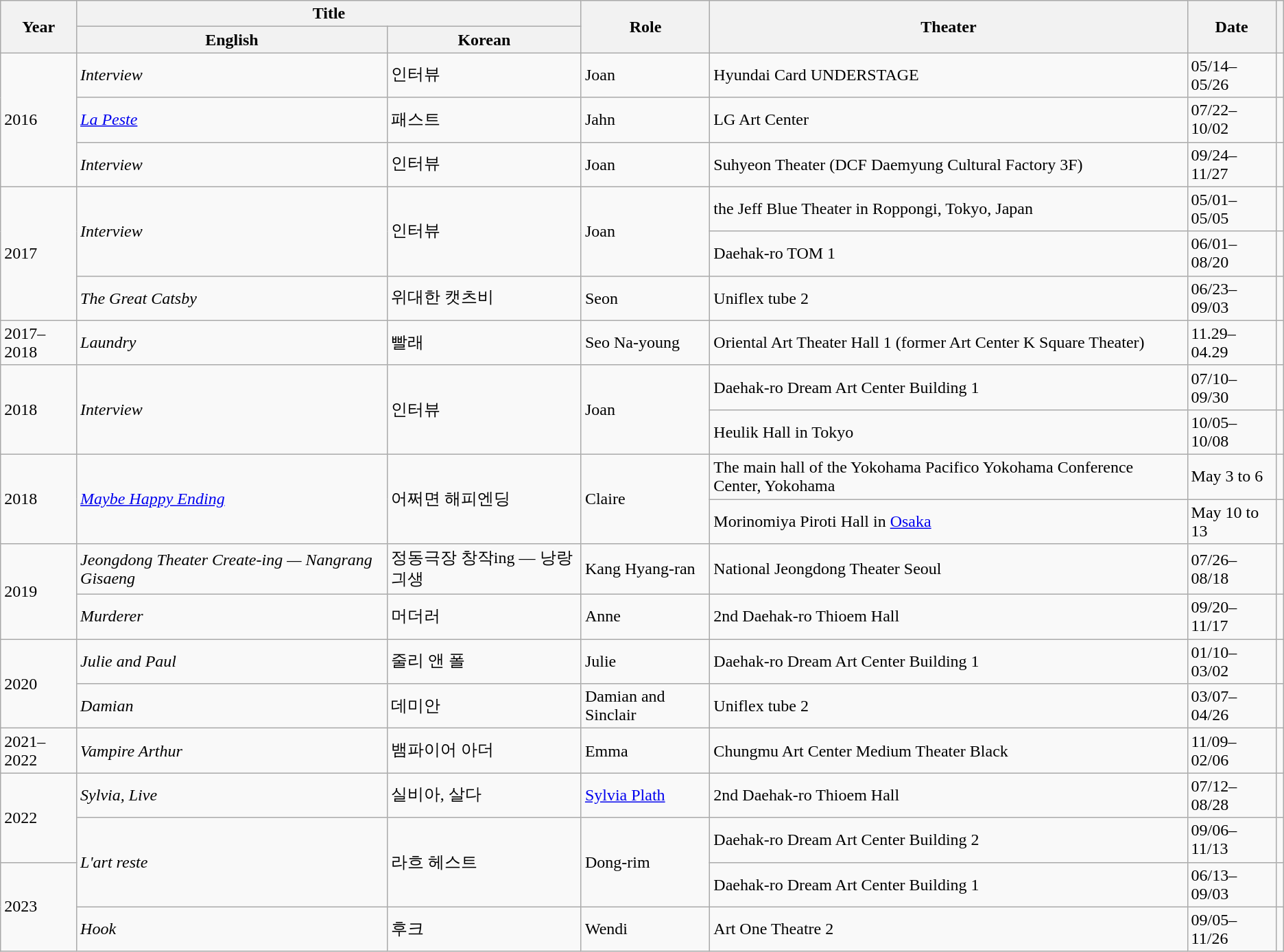<table class="wikitable sortable plainrowheaders">
<tr>
<th scope="col" rowspan="2">Year</th>
<th scope="col" colspan="2">Title</th>
<th scope="col" rowspan="2">Role</th>
<th scope="col" rowspan="2">Theater</th>
<th scope="col" rowspan="2">Date</th>
<th scope="col" rowspan="2" class="unsortable"></th>
</tr>
<tr>
<th>English</th>
<th>Korean</th>
</tr>
<tr>
<td rowspan="3">2016</td>
<td><em>Interview</em></td>
<td>인터뷰</td>
<td>Joan</td>
<td>Hyundai Card UNDERSTAGE</td>
<td>05/14–05/26</td>
<td></td>
</tr>
<tr>
<td><em><a href='#'>La Peste</a></em></td>
<td>패스트</td>
<td>Jahn</td>
<td>LG Art Center</td>
<td>07/22–10/02</td>
<td></td>
</tr>
<tr>
<td><em>Interview</em></td>
<td>인터뷰</td>
<td>Joan</td>
<td>Suhyeon Theater (DCF Daemyung Cultural Factory 3F)</td>
<td>09/24–11/27</td>
<td></td>
</tr>
<tr>
<td rowspan="3">2017</td>
<td rowspan="2"><em>Interview</em></td>
<td rowspan="2">인터뷰</td>
<td rowspan="2">Joan</td>
<td>the Jeff Blue Theater in Roppongi, Tokyo, Japan</td>
<td>05/01–05/05</td>
<td></td>
</tr>
<tr>
<td>Daehak-ro TOM 1</td>
<td>06/01–08/20</td>
<td></td>
</tr>
<tr>
<td><em>The Great Catsby</em></td>
<td>위대한 캣츠비</td>
<td>Seon</td>
<td>Uniflex tube 2</td>
<td>06/23–09/03</td>
<td></td>
</tr>
<tr>
<td>2017–2018</td>
<td><em>Laundry</em></td>
<td>빨래</td>
<td>Seo Na-young</td>
<td>Oriental Art Theater Hall 1 (former Art Center K Square Theater)</td>
<td>11.29–04.29</td>
<td></td>
</tr>
<tr>
<td rowspan="2">2018</td>
<td rowspan="2"><em>Interview</em></td>
<td rowspan="2">인터뷰</td>
<td rowspan="2">Joan</td>
<td>Daehak-ro Dream Art Center Building 1</td>
<td>07/10–09/30</td>
<td></td>
</tr>
<tr>
<td>Heulik Hall in Tokyo</td>
<td>10/05–10/08</td>
<td></td>
</tr>
<tr>
<td rowspan="2">2018</td>
<td rowspan="2"><em><a href='#'>Maybe Happy Ending</a></em></td>
<td rowspan="2">어쩌면 해피엔딩</td>
<td rowspan="2">Claire</td>
<td>The main hall of the Yokohama Pacifico Yokohama Conference Center, Yokohama</td>
<td>May 3 to 6</td>
<td></td>
</tr>
<tr>
<td>Morinomiya Piroti Hall in <a href='#'>Osaka</a></td>
<td>May 10 to 13</td>
<td></td>
</tr>
<tr>
<td rowspan="2">2019</td>
<td><em>Jeongdong Theater Create-ing — Nangrang Gisaeng</em></td>
<td>정동극장 창작ing — 낭랑긔생</td>
<td>Kang Hyang-ran</td>
<td>National Jeongdong Theater Seoul</td>
<td>07/26–08/18</td>
<td></td>
</tr>
<tr>
<td><em>Murderer</em></td>
<td>머더러</td>
<td>Anne</td>
<td>2nd Daehak-ro Thioem Hall</td>
<td>09/20–11/17</td>
<td></td>
</tr>
<tr>
<td rowspan="2">2020</td>
<td><em>Julie and Paul</em></td>
<td>줄리 앤 폴</td>
<td>Julie</td>
<td>Daehak-ro Dream Art Center Building 1</td>
<td>01/10–03/02</td>
<td></td>
</tr>
<tr>
<td><em>Damian</em></td>
<td>데미안</td>
<td>Damian and Sinclair</td>
<td>Uniflex tube 2</td>
<td>03/07–04/26</td>
<td></td>
</tr>
<tr>
<td>2021–2022</td>
<td><em>Vampire Arthur</em></td>
<td>뱀파이어 아더</td>
<td>Emma</td>
<td>Chungmu Art Center Medium Theater Black</td>
<td>11/09–02/06</td>
<td></td>
</tr>
<tr>
<td rowspan="2">2022</td>
<td><em>Sylvia, Live</em></td>
<td>실비아, 살다</td>
<td><a href='#'>Sylvia Plath</a></td>
<td>2nd Daehak-ro Thioem Hall</td>
<td>07/12–08/28</td>
<td></td>
</tr>
<tr>
<td rowspan="2"><em>L'art reste</em></td>
<td rowspan="2">라흐 헤스트</td>
<td rowspan="2">Dong-rim</td>
<td>Daehak-ro Dream Art Center Building 2</td>
<td>09/06–11/13</td>
<td></td>
</tr>
<tr>
<td rowspan="2">2023</td>
<td>Daehak-ro Dream Art Center Building 1</td>
<td>06/13–09/03</td>
<td></td>
</tr>
<tr>
<td><em>Hook</em></td>
<td>후크</td>
<td>Wendi</td>
<td>Art One Theatre 2</td>
<td>09/05–11/26</td>
<td></td>
</tr>
</table>
